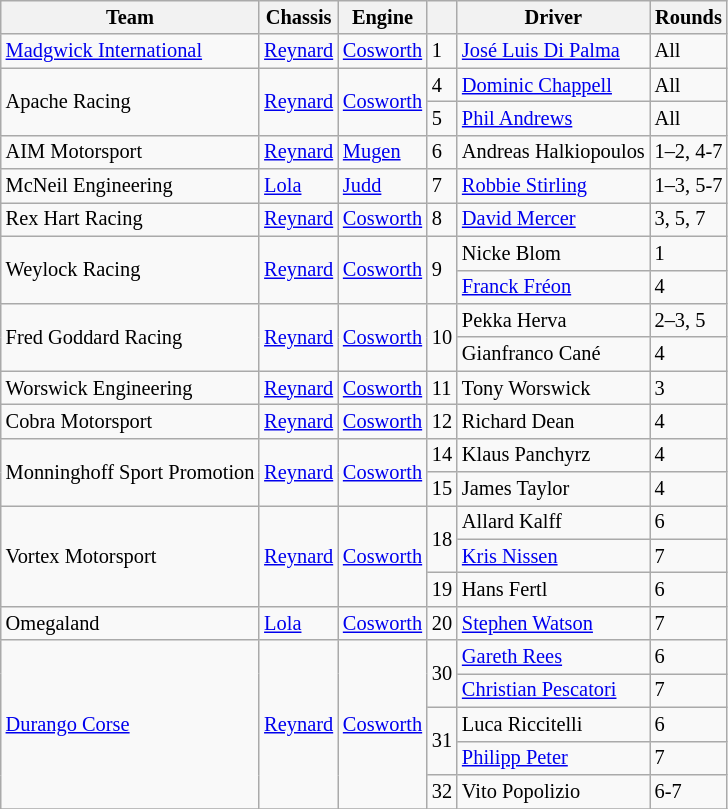<table class="wikitable" style="font-size:85%">
<tr>
<th>Team</th>
<th>Chassis</th>
<th>Engine</th>
<th></th>
<th>Driver</th>
<th>Rounds</th>
</tr>
<tr>
<td> <a href='#'>Madgwick International</a></td>
<td><a href='#'>Reynard</a></td>
<td><a href='#'>Cosworth</a></td>
<td>1</td>
<td> <a href='#'>José Luis Di Palma</a></td>
<td>All</td>
</tr>
<tr>
<td rowspan=2> Apache Racing</td>
<td rowspan=2><a href='#'>Reynard</a></td>
<td rowspan=2><a href='#'>Cosworth</a></td>
<td>4</td>
<td> <a href='#'>Dominic Chappell</a></td>
<td>All</td>
</tr>
<tr>
<td>5</td>
<td> <a href='#'>Phil Andrews</a></td>
<td>All</td>
</tr>
<tr>
<td> AIM Motorsport</td>
<td><a href='#'>Reynard</a></td>
<td><a href='#'>Mugen</a></td>
<td>6</td>
<td> Andreas Halkiopoulos</td>
<td>1–2, 4-7</td>
</tr>
<tr>
<td> McNeil Engineering</td>
<td><a href='#'>Lola</a></td>
<td><a href='#'>Judd</a></td>
<td>7</td>
<td> <a href='#'>Robbie Stirling</a></td>
<td>1–3, 5-7</td>
</tr>
<tr>
<td> Rex Hart Racing</td>
<td><a href='#'>Reynard</a></td>
<td><a href='#'>Cosworth</a></td>
<td>8</td>
<td> <a href='#'>David Mercer</a></td>
<td>3, 5, 7</td>
</tr>
<tr>
<td rowspan=2> Weylock Racing</td>
<td rowspan=2><a href='#'>Reynard</a></td>
<td rowspan=2><a href='#'>Cosworth</a></td>
<td rowspan=2>9</td>
<td> Nicke Blom</td>
<td>1</td>
</tr>
<tr>
<td> <a href='#'>Franck Fréon</a></td>
<td>4</td>
</tr>
<tr>
<td rowspan=2> Fred Goddard Racing</td>
<td rowspan=2><a href='#'>Reynard</a></td>
<td rowspan=2><a href='#'>Cosworth</a></td>
<td rowspan=2>10</td>
<td> Pekka Herva</td>
<td>2–3, 5</td>
</tr>
<tr>
<td> Gianfranco Cané</td>
<td>4</td>
</tr>
<tr>
<td> Worswick Engineering</td>
<td><a href='#'>Reynard</a></td>
<td><a href='#'>Cosworth</a></td>
<td>11</td>
<td> Tony Worswick</td>
<td>3</td>
</tr>
<tr>
<td> Cobra Motorsport</td>
<td><a href='#'>Reynard</a></td>
<td><a href='#'>Cosworth</a></td>
<td>12</td>
<td> Richard Dean</td>
<td>4</td>
</tr>
<tr>
<td rowspan=2> Monninghoff Sport Promotion</td>
<td rowspan=2><a href='#'>Reynard</a></td>
<td rowspan=2><a href='#'>Cosworth</a></td>
<td>14</td>
<td> Klaus Panchyrz</td>
<td>4</td>
</tr>
<tr>
<td>15</td>
<td> James Taylor</td>
<td>4</td>
</tr>
<tr>
<td rowspan=3> Vortex Motorsport</td>
<td rowspan=3><a href='#'>Reynard</a></td>
<td rowspan=3><a href='#'>Cosworth</a></td>
<td rowspan=2>18</td>
<td> Allard Kalff</td>
<td>6</td>
</tr>
<tr>
<td> <a href='#'>Kris Nissen</a></td>
<td>7</td>
</tr>
<tr>
<td>19</td>
<td> Hans Fertl</td>
<td>6</td>
</tr>
<tr>
<td> Omegaland</td>
<td><a href='#'>Lola</a></td>
<td><a href='#'>Cosworth</a></td>
<td>20</td>
<td> <a href='#'>Stephen Watson</a></td>
<td>7</td>
</tr>
<tr>
<td rowspan=5> <a href='#'>Durango Corse</a></td>
<td rowspan=5><a href='#'>Reynard</a></td>
<td rowspan=5><a href='#'>Cosworth</a></td>
<td rowspan=2>30</td>
<td> <a href='#'>Gareth Rees</a></td>
<td>6</td>
</tr>
<tr>
<td> <a href='#'>Christian Pescatori</a></td>
<td>7</td>
</tr>
<tr>
<td rowspan=2>31</td>
<td> Luca Riccitelli</td>
<td>6</td>
</tr>
<tr>
<td> <a href='#'>Philipp Peter</a></td>
<td>7</td>
</tr>
<tr>
<td>32</td>
<td> Vito Popolizio</td>
<td>6-7</td>
</tr>
<tr>
</tr>
</table>
